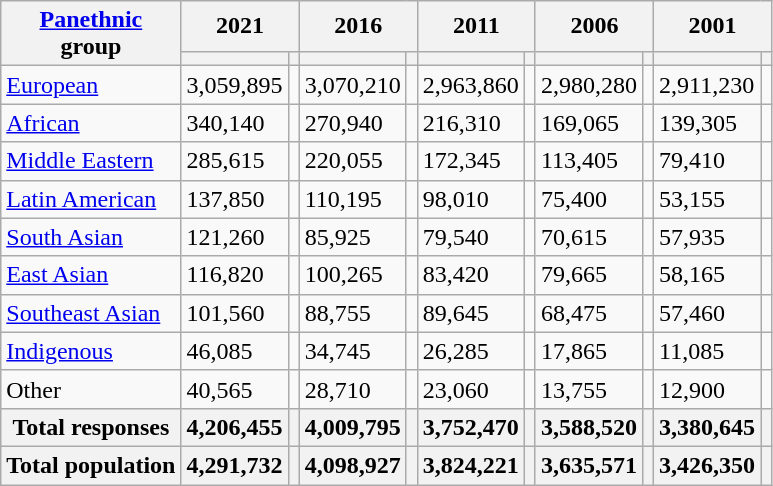<table class="wikitable collapsible sortable">
<tr>
<th rowspan="2"><a href='#'>Panethnic</a><br>group</th>
<th colspan="2">2021</th>
<th colspan="2">2016</th>
<th colspan="2">2011</th>
<th colspan="2">2006</th>
<th colspan="2">2001</th>
</tr>
<tr>
<th><a href='#'></a></th>
<th></th>
<th></th>
<th></th>
<th></th>
<th></th>
<th></th>
<th></th>
<th></th>
<th></th>
</tr>
<tr>
<td><a href='#'>European</a></td>
<td>3,059,895</td>
<td></td>
<td>3,070,210</td>
<td></td>
<td>2,963,860</td>
<td></td>
<td>2,980,280</td>
<td></td>
<td>2,911,230</td>
<td></td>
</tr>
<tr>
<td><a href='#'>African</a></td>
<td>340,140</td>
<td></td>
<td>270,940</td>
<td></td>
<td>216,310</td>
<td></td>
<td>169,065</td>
<td></td>
<td>139,305</td>
<td></td>
</tr>
<tr>
<td><a href='#'>Middle Eastern</a></td>
<td>285,615</td>
<td></td>
<td>220,055</td>
<td></td>
<td>172,345</td>
<td></td>
<td>113,405</td>
<td></td>
<td>79,410</td>
<td></td>
</tr>
<tr>
<td><a href='#'>Latin American</a></td>
<td>137,850</td>
<td></td>
<td>110,195</td>
<td></td>
<td>98,010</td>
<td></td>
<td>75,400</td>
<td></td>
<td>53,155</td>
<td></td>
</tr>
<tr>
<td><a href='#'>South Asian</a></td>
<td>121,260</td>
<td></td>
<td>85,925</td>
<td></td>
<td>79,540</td>
<td></td>
<td>70,615</td>
<td></td>
<td>57,935</td>
<td></td>
</tr>
<tr>
<td><a href='#'>East Asian</a></td>
<td>116,820</td>
<td></td>
<td>100,265</td>
<td></td>
<td>83,420</td>
<td></td>
<td>79,665</td>
<td></td>
<td>58,165</td>
<td></td>
</tr>
<tr>
<td><a href='#'>Southeast Asian</a></td>
<td>101,560</td>
<td></td>
<td>88,755</td>
<td></td>
<td>89,645</td>
<td></td>
<td>68,475</td>
<td></td>
<td>57,460</td>
<td></td>
</tr>
<tr>
<td><a href='#'>Indigenous</a></td>
<td>46,085</td>
<td></td>
<td>34,745</td>
<td></td>
<td>26,285</td>
<td></td>
<td>17,865</td>
<td></td>
<td>11,085</td>
<td></td>
</tr>
<tr>
<td>Other</td>
<td>40,565</td>
<td></td>
<td>28,710</td>
<td></td>
<td>23,060</td>
<td></td>
<td>13,755</td>
<td></td>
<td>12,900</td>
<td></td>
</tr>
<tr>
<th>Total responses</th>
<th>4,206,455</th>
<th></th>
<th>4,009,795</th>
<th></th>
<th>3,752,470</th>
<th></th>
<th>3,588,520</th>
<th></th>
<th>3,380,645</th>
<th></th>
</tr>
<tr>
<th>Total population</th>
<th>4,291,732</th>
<th></th>
<th>4,098,927</th>
<th></th>
<th>3,824,221</th>
<th></th>
<th>3,635,571</th>
<th></th>
<th>3,426,350</th>
<th></th>
</tr>
</table>
